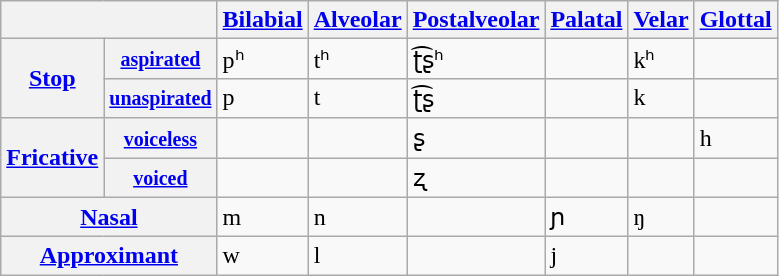<table class="wikitable">
<tr>
<th colspan="2"></th>
<th><a href='#'>Bilabial</a></th>
<th><a href='#'>Alveolar</a></th>
<th><a href='#'>Postalveolar</a></th>
<th><a href='#'>Palatal</a></th>
<th><a href='#'>Velar</a></th>
<th><a href='#'>Glottal</a></th>
</tr>
<tr>
<th rowspan="2"><a href='#'>Stop</a></th>
<th><a href='#'><small>aspirated</small></a></th>
<td>pʰ</td>
<td>tʰ</td>
<td>ʈ͡ʂʰ</td>
<td></td>
<td>kʰ</td>
<td></td>
</tr>
<tr>
<th><small><a href='#'>unaspirated</a></small></th>
<td>p</td>
<td>t</td>
<td>ʈ͡ʂ</td>
<td></td>
<td>k</td>
<td></td>
</tr>
<tr>
<th rowspan="2"><a href='#'>Fricative</a></th>
<th><a href='#'><small>voiceless</small></a></th>
<td></td>
<td></td>
<td>ʂ</td>
<td></td>
<td></td>
<td>h</td>
</tr>
<tr>
<th><a href='#'><small>voiced</small></a></th>
<td></td>
<td></td>
<td>ʐ</td>
<td></td>
<td></td>
<td></td>
</tr>
<tr>
<th colspan="2"><a href='#'>Nasal</a></th>
<td>m</td>
<td>n</td>
<td></td>
<td>ɲ</td>
<td>ŋ</td>
<td></td>
</tr>
<tr>
<th colspan="2"><a href='#'>Approximant</a></th>
<td>w</td>
<td>l</td>
<td></td>
<td>j</td>
<td></td>
<td></td>
</tr>
</table>
